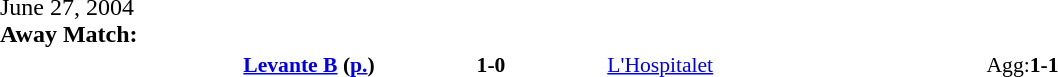<table width=100% cellspacing=1>
<tr>
<th width=20%></th>
<th width=12%></th>
<th width=20%></th>
<th></th>
</tr>
<tr>
<td>June 27, 2004<br><strong>Away Match:</strong></td>
</tr>
<tr style=font-size:90%>
<td align=right><strong><a href='#'>Levante B</a> (<a href='#'>p.</a>)</strong></td>
<td align=center><strong>1-0</strong></td>
<td><a href='#'>L'Hospitalet</a></td>
<td>Agg:<strong>1-1</strong></td>
</tr>
</table>
